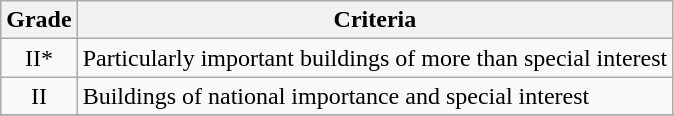<table class="wikitable" border="1">
<tr>
<th>Grade</th>
<th>Criteria</th>
</tr>
<tr>
<td align="center" >II*</td>
<td>Particularly important buildings of more than special interest</td>
</tr>
<tr>
<td align="center" >II</td>
<td>Buildings of national importance and special interest</td>
</tr>
<tr>
</tr>
</table>
